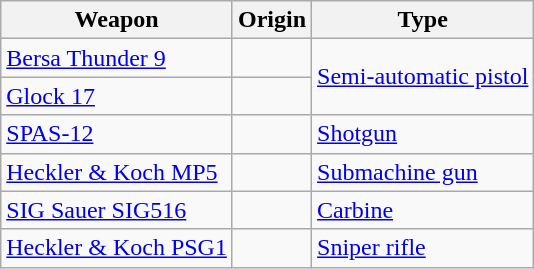<table class="wikitable">
<tr>
<th>Weapon</th>
<th>Origin</th>
<th>Type</th>
</tr>
<tr>
<td><a href='#'>Bersa Thunder 9</a></td>
<td></td>
<td rowspan="2"><a href='#'>Semi-automatic pistol</a></td>
</tr>
<tr>
<td><a href='#'>Glock 17</a></td>
<td></td>
</tr>
<tr>
<td><a href='#'>SPAS-12</a></td>
<td></td>
<td><a href='#'>Shotgun</a></td>
</tr>
<tr>
<td><a href='#'>Heckler & Koch MP5</a></td>
<td></td>
<td><a href='#'>Submachine gun</a></td>
</tr>
<tr>
<td><a href='#'>SIG Sauer SIG516</a></td>
<td></td>
<td><a href='#'>Carbine</a></td>
</tr>
<tr>
<td><a href='#'>Heckler & Koch PSG1</a></td>
<td></td>
<td><a href='#'>Sniper rifle</a></td>
</tr>
</table>
